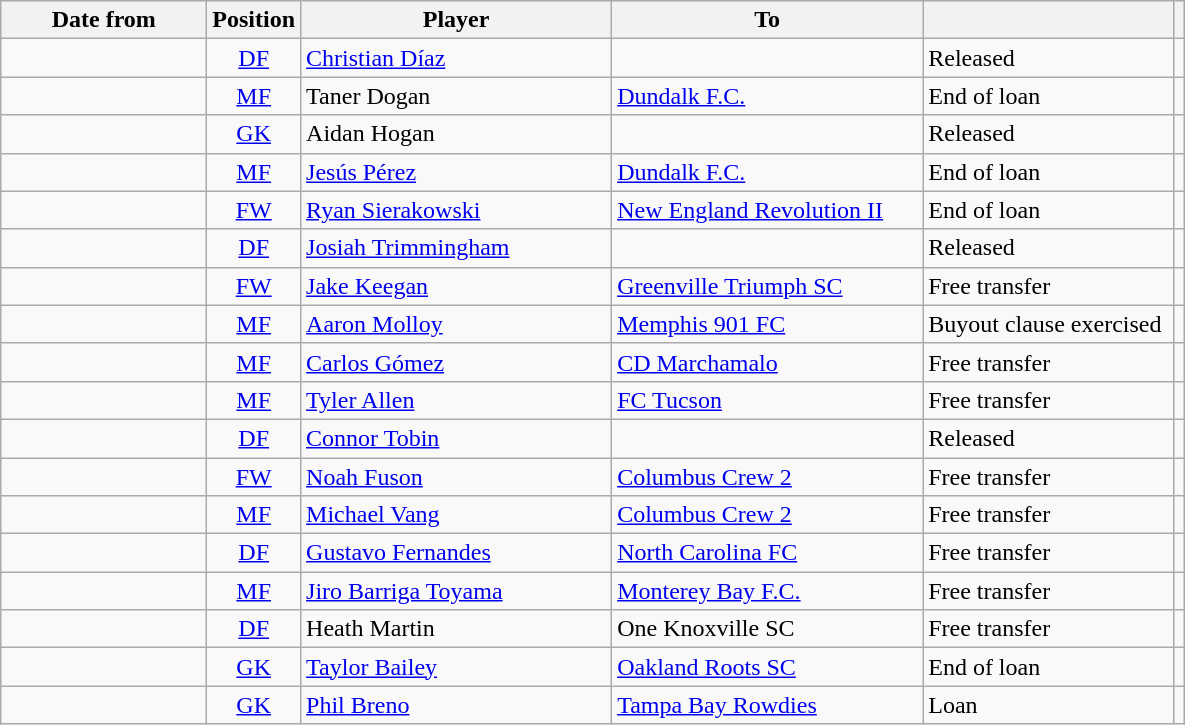<table class="wikitable">
<tr>
<th style="width:130px;">Date from</th>
<th>Position</th>
<th style="width:200px;">Player</th>
<th style="width:200px;">To</th>
<th style="width:160px;"></th>
<th></th>
</tr>
<tr>
<td></td>
<td style="text-align:center;"><a href='#'>DF</a></td>
<td> <a href='#'>Christian Díaz</a></td>
<td></td>
<td>Released</td>
<td style="text-align:center;"></td>
</tr>
<tr>
<td></td>
<td style="text-align:center;"><a href='#'>MF</a></td>
<td> Taner Dogan</td>
<td> <a href='#'>Dundalk F.C.</a></td>
<td>End of loan</td>
<td style="text-align:center;"></td>
</tr>
<tr>
<td></td>
<td style="text-align:center;"><a href='#'>GK</a></td>
<td> Aidan Hogan</td>
<td></td>
<td>Released</td>
<td style="text-align:center;"></td>
</tr>
<tr>
<td></td>
<td style="text-align:center;"><a href='#'>MF</a></td>
<td> <a href='#'>Jesús Pérez</a></td>
<td> <a href='#'>Dundalk F.C.</a></td>
<td>End of loan</td>
<td style="text-align:center;"></td>
</tr>
<tr>
<td></td>
<td style="text-align:center;"><a href='#'>FW</a></td>
<td> <a href='#'>Ryan Sierakowski</a></td>
<td><a href='#'>New England Revolution II</a></td>
<td>End of loan</td>
<td style="text-align:center;"></td>
</tr>
<tr>
<td></td>
<td style="text-align:center;"><a href='#'>DF</a></td>
<td> <a href='#'>Josiah Trimmingham</a></td>
<td></td>
<td>Released</td>
<td style="text-align:center;"></td>
</tr>
<tr>
<td></td>
<td style="text-align:center;"><a href='#'>FW</a></td>
<td> <a href='#'>Jake Keegan</a></td>
<td><a href='#'>Greenville Triumph SC</a></td>
<td>Free transfer</td>
<td style="text-align:center;"></td>
</tr>
<tr>
<td></td>
<td style="text-align:center;"><a href='#'>MF</a></td>
<td> <a href='#'>Aaron Molloy</a></td>
<td><a href='#'>Memphis 901 FC</a></td>
<td>Buyout clause exercised</td>
<td style="text-align:center;"></td>
</tr>
<tr>
<td></td>
<td style="text-align:center;"><a href='#'>MF</a></td>
<td> <a href='#'>Carlos Gómez</a></td>
<td> <a href='#'>CD Marchamalo</a></td>
<td>Free transfer</td>
<td style="text-align:center;"></td>
</tr>
<tr>
<td></td>
<td style="text-align:center;"><a href='#'>MF</a></td>
<td> <a href='#'>Tyler Allen</a></td>
<td><a href='#'>FC Tucson</a></td>
<td>Free transfer</td>
<td style="text-align:center;"></td>
</tr>
<tr>
<td></td>
<td style="text-align:center;"><a href='#'>DF</a></td>
<td> <a href='#'>Connor Tobin</a></td>
<td></td>
<td>Released</td>
<td style="text-align:center;"></td>
</tr>
<tr>
<td></td>
<td style="text-align:center;"><a href='#'>FW</a></td>
<td> <a href='#'>Noah Fuson</a></td>
<td><a href='#'>Columbus Crew 2</a></td>
<td>Free transfer</td>
<td style="text-align:center;"></td>
</tr>
<tr>
<td></td>
<td style="text-align:center;"><a href='#'>MF</a></td>
<td> <a href='#'>Michael Vang</a></td>
<td><a href='#'>Columbus Crew 2</a></td>
<td>Free transfer</td>
<td style="text-align:center;"></td>
</tr>
<tr>
<td></td>
<td style="text-align:center;"><a href='#'>DF</a></td>
<td> <a href='#'>Gustavo Fernandes</a></td>
<td><a href='#'>North Carolina FC</a></td>
<td>Free transfer</td>
<td style="text-align:center;"></td>
</tr>
<tr>
<td></td>
<td style="text-align:center;"><a href='#'>MF</a></td>
<td> <a href='#'>Jiro Barriga Toyama</a></td>
<td><a href='#'>Monterey Bay F.C.</a></td>
<td>Free transfer</td>
<td style="text-align:center;"></td>
</tr>
<tr>
<td></td>
<td style="text-align:center;"><a href='#'>DF</a></td>
<td> Heath Martin</td>
<td>One Knoxville SC</td>
<td>Free transfer</td>
<td style="text-align:center;"></td>
</tr>
<tr>
<td></td>
<td style="text-align:center;"><a href='#'>GK</a></td>
<td> <a href='#'>Taylor Bailey</a></td>
<td><a href='#'>Oakland Roots SC</a></td>
<td>End of loan</td>
<td style="text-align:center;"></td>
</tr>
<tr>
<td></td>
<td style="text-align:center;"><a href='#'>GK</a></td>
<td> <a href='#'>Phil Breno</a></td>
<td><a href='#'>Tampa Bay Rowdies</a></td>
<td>Loan</td>
<td style="text-align:center;"></td>
</tr>
</table>
